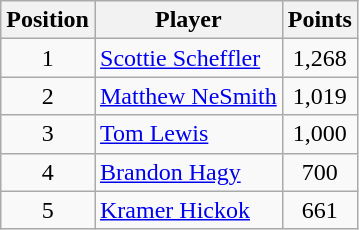<table class="wikitable">
<tr>
<th>Position</th>
<th>Player</th>
<th>Points</th>
</tr>
<tr>
<td align=center>1</td>
<td> <a href='#'>Scottie Scheffler</a></td>
<td align=center>1,268</td>
</tr>
<tr>
<td align=center>2</td>
<td> <a href='#'>Matthew NeSmith</a></td>
<td align=center>1,019</td>
</tr>
<tr>
<td align=center>3</td>
<td> <a href='#'>Tom Lewis</a></td>
<td align=center>1,000</td>
</tr>
<tr>
<td align=center>4</td>
<td> <a href='#'>Brandon Hagy</a></td>
<td align=center>700</td>
</tr>
<tr>
<td align=center>5</td>
<td> <a href='#'>Kramer Hickok</a></td>
<td align=center>661</td>
</tr>
</table>
